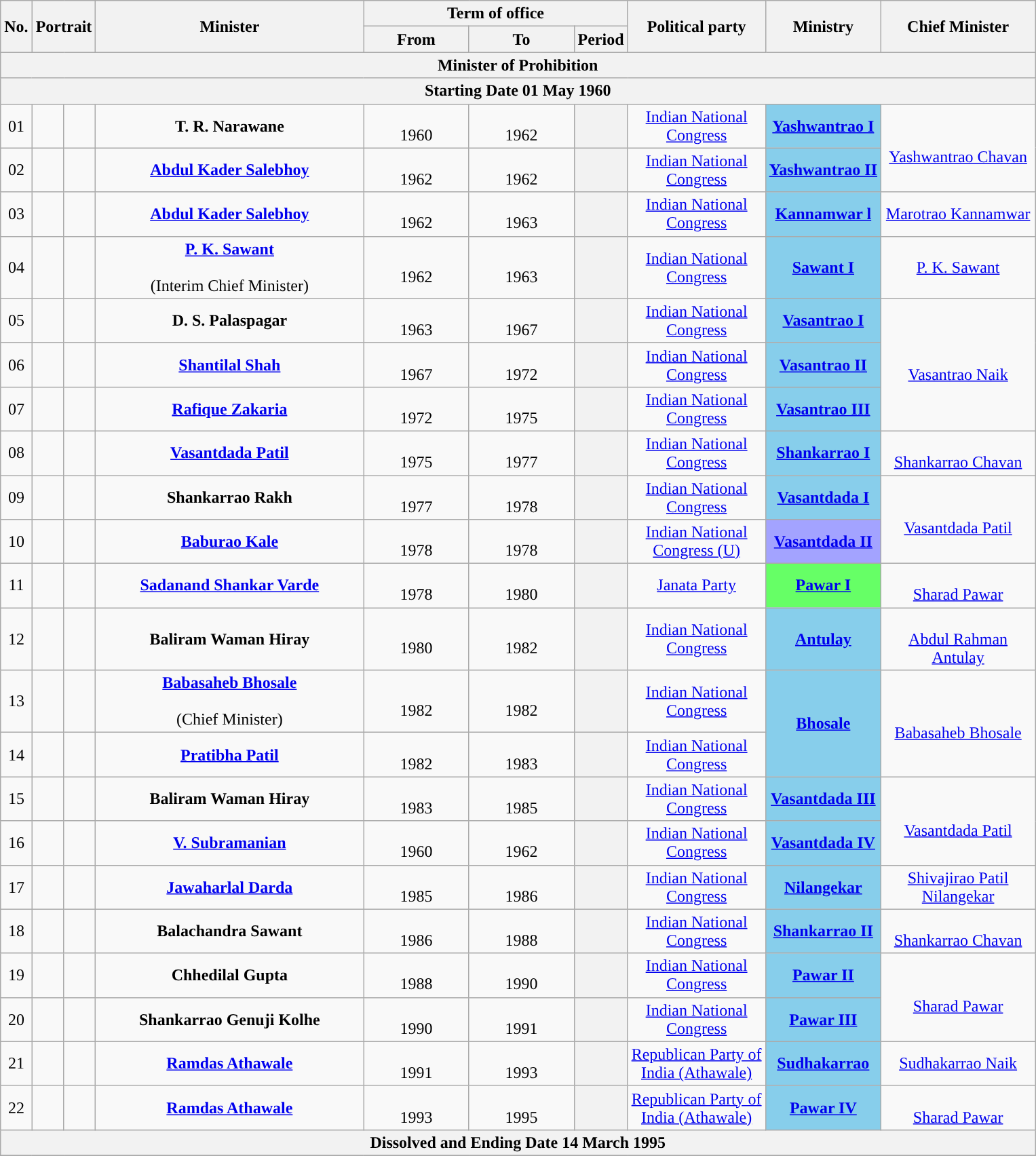<table class="wikitable" style="text-align:center">
<tr>
<th rowspan="2">No.</th>
<th rowspan="2" colspan="2">Portrait</th>
<th rowspan="2" style="width:16em">Minister<br></th>
<th colspan="3">Term of office</th>
<th rowspan="2" style="width:8em">Political party</th>
<th rowspan="2">Ministry</th>
<th rowspan="2" style="width:9em">Chief Minister</th>
</tr>
<tr>
<th style="width:6em">From</th>
<th style="width:6em">To</th>
<th>Period</th>
</tr>
<tr>
<th colspan="10">Minister of Prohibition</th>
</tr>
<tr>
<th colspan="10">Starting Date 01 May 1960</th>
</tr>
<tr>
<td>01</td>
<td style="color:inherit;background:"></td>
<td></td>
<td><strong>T. R. Narawane</strong> <br> </td>
<td><br>1960</td>
<td><br>1962</td>
<th></th>
<td><a href='#'>Indian National Congress</a></td>
<td bgcolor="#87CEEB"><a href='#'><strong>Yashwantrao I</strong></a></td>
<td rowspan="2"> <br><a href='#'>Yashwantrao Chavan</a></td>
</tr>
<tr>
<td>02</td>
<td style="color:inherit;background:"></td>
<td></td>
<td><strong><a href='#'>Abdul Kader Salebhoy</a></strong> <br> </td>
<td><br>1962</td>
<td><br>1962</td>
<th></th>
<td><a href='#'>Indian National Congress</a></td>
<td bgcolor="#87CEEB"><a href='#'><strong>Yashwantrao II</strong></a></td>
</tr>
<tr>
<td>03</td>
<td style="color:inherit;background:"></td>
<td></td>
<td><strong><a href='#'>Abdul Kader Salebhoy</a></strong> <br> </td>
<td><br>1962</td>
<td><br>1963</td>
<th></th>
<td><a href='#'>Indian National Congress</a></td>
<td bgcolor="#87CEEB"><a href='#'><strong>Kannamwar l</strong></a></td>
<td><a href='#'>Marotrao Kannamwar</a></td>
</tr>
<tr>
<td>04</td>
<td style="color:inherit;background:"></td>
<td></td>
<td><strong><a href='#'>P. K. Sawant</a></strong> <br>  <br>(Interim Chief Minister)</td>
<td><br>1962</td>
<td><br>1963</td>
<th></th>
<td><a href='#'>Indian National Congress</a></td>
<td bgcolor="#87CEEB"><a href='#'><strong>Sawant I</strong></a></td>
<td><a href='#'>P. K. Sawant</a></td>
</tr>
<tr>
<td>05</td>
<td style="color:inherit;background:"></td>
<td></td>
<td><strong>D. S. Palaspagar</strong> <br> </td>
<td><br>1963</td>
<td><br>1967</td>
<th></th>
<td><a href='#'>Indian National Congress</a></td>
<td bgcolor="#87CEEB"><a href='#'><strong>Vasantrao I</strong></a></td>
<td rowspan="3"><br><a href='#'>Vasantrao Naik</a></td>
</tr>
<tr>
<td>06</td>
<td style="color:inherit;background:"></td>
<td></td>
<td><strong><a href='#'>Shantilal Shah</a></strong> <br> </td>
<td><br>1967</td>
<td><br>1972</td>
<th></th>
<td><a href='#'>Indian National Congress</a></td>
<td rowspan="1" bgcolor="#87CEEB"><a href='#'><strong>Vasantrao II</strong></a></td>
</tr>
<tr>
<td>07</td>
<td style="color:inherit;background:"></td>
<td></td>
<td><strong><a href='#'>Rafique Zakaria</a></strong> <br> </td>
<td><br>1972</td>
<td><br>1975</td>
<th></th>
<td><a href='#'>Indian National Congress</a></td>
<td bgcolor="#87CEEB"><a href='#'><strong>Vasantrao III</strong></a></td>
</tr>
<tr>
<td>08</td>
<td style="color:inherit;background:"></td>
<td></td>
<td><strong><a href='#'>Vasantdada Patil</a></strong> <br> </td>
<td><br>1975</td>
<td><br>1977</td>
<th></th>
<td><a href='#'>Indian National Congress</a></td>
<td bgcolor="#87CEEB"><a href='#'><strong>Shankarrao I</strong></a></td>
<td><br><a href='#'>Shankarrao Chavan</a></td>
</tr>
<tr>
<td>09</td>
<td style="color:inherit;background:"></td>
<td></td>
<td><strong>Shankarrao Rakh</strong> <br> </td>
<td><br>1977</td>
<td><br>1978</td>
<th></th>
<td><a href='#'>Indian National Congress</a></td>
<td rowspan="1" bgcolor="#88CEEB"><a href='#'><strong>Vasantdada I</strong></a></td>
<td rowspan="2"><br><a href='#'>Vasantdada Patil</a></td>
</tr>
<tr>
<td>10</td>
<td style="color:inherit;background:"></td>
<td></td>
<td><strong><a href='#'>Baburao Kale</a></strong> <br> </td>
<td><br>1978</td>
<td><br>1978</td>
<th></th>
<td><a href='#'>Indian National Congress (U)</a></td>
<td bgcolor="#A3A3FF"><a href='#'><strong>Vasantdada II</strong></a></td>
</tr>
<tr>
<td>11</td>
<td style="color:inherit;background:"></td>
<td></td>
<td><strong><a href='#'>Sadanand Shankar Varde</a></strong> <br> </td>
<td><br>1978</td>
<td><br>1980</td>
<th></th>
<td><a href='#'>Janata Party</a></td>
<td rowspan="1" bgcolor="#66FF66"><a href='#'><strong>Pawar I</strong></a></td>
<td rowspan="1"><br><a href='#'>Sharad Pawar</a></td>
</tr>
<tr>
<td>12</td>
<td style="color:inherit;background:"></td>
<td></td>
<td><strong>Baliram Waman Hiray</strong><br> </td>
<td><br>1980</td>
<td><br>1982</td>
<th></th>
<td><a href='#'>Indian National Congress</a></td>
<td bgcolor="#87CEEB"><a href='#'><strong>Antulay</strong></a></td>
<td rowspan="1"> <br><a href='#'>Abdul Rahman Antulay</a></td>
</tr>
<tr>
<td>13</td>
<td style="color:inherit;background:"></td>
<td></td>
<td><strong><a href='#'>Babasaheb Bhosale</a></strong> <br> <br>(Chief Minister)</td>
<td><br>1982</td>
<td><br>1982</td>
<th></th>
<td><a href='#'>Indian National Congress</a></td>
<td rowspan="2" bgcolor="#87CEEB"><a href='#'><strong>Bhosale</strong></a></td>
<td rowspan="2"> <br><a href='#'>Babasaheb Bhosale</a></td>
</tr>
<tr>
<td>14</td>
<td style="color:inherit;background:"></td>
<td></td>
<td><strong><a href='#'>Pratibha Patil</a></strong> <br> </td>
<td><br>1982</td>
<td><br>1983</td>
<th></th>
<td><a href='#'>Indian National Congress</a></td>
</tr>
<tr>
<td>15</td>
<td style="color:inherit;background:"></td>
<td></td>
<td><strong>Baliram Waman Hiray</strong> <br> </td>
<td><br>1983</td>
<td><br>1985</td>
<th></th>
<td><a href='#'>Indian National Congress</a></td>
<td bgcolor="#87CEEB"><a href='#'><strong>Vasantdada III</strong></a></td>
<td rowspan="2"><br><a href='#'>Vasantdada Patil</a></td>
</tr>
<tr>
<td>16</td>
<td style="color:inherit;background:"></td>
<td></td>
<td><strong><a href='#'>V. Subramanian</a></strong>  <br> </td>
<td><br>1960</td>
<td><br>1962</td>
<th></th>
<td><a href='#'>Indian National Congress</a></td>
<td bgcolor="#87CEEB"><a href='#'><strong>Vasantdada IV</strong></a></td>
</tr>
<tr>
<td>17</td>
<td style="color:inherit;background:"></td>
<td><br></td>
<td><strong><a href='#'>Jawaharlal Darda</a></strong> <br> </td>
<td><br>1985</td>
<td><br>1986</td>
<th></th>
<td><a href='#'>Indian National Congress</a></td>
<td bgcolor="#87CEEB"><a href='#'><strong>Nilangekar</strong></a></td>
<td><a href='#'>Shivajirao Patil Nilangekar</a></td>
</tr>
<tr>
<td>18</td>
<td style="color:inherit;background:"></td>
<td></td>
<td><strong>Balachandra Sawant</strong> <br> </td>
<td><br>1986</td>
<td><br>1988</td>
<th></th>
<td><a href='#'>Indian National Congress</a></td>
<td bgcolor="#87CEEB"><a href='#'><strong>Shankarrao II</strong></a></td>
<td rowspan="1"> <br><a href='#'>Shankarrao Chavan</a></td>
</tr>
<tr>
<td>19</td>
<td style="color:inherit;background:"></td>
<td></td>
<td><strong>Chhedilal Gupta</strong> <br> </td>
<td><br>1988</td>
<td><br>1990</td>
<th></th>
<td><a href='#'>Indian National Congress</a></td>
<td bgcolor="#87CEEB"><a href='#'><strong>Pawar II</strong></a></td>
<td rowspan="2"> <br><a href='#'>Sharad Pawar</a></td>
</tr>
<tr>
<td>20</td>
<td style="color:inherit;background:"></td>
<td></td>
<td><strong>Shankarrao Genuji Kolhe</strong> <br> </td>
<td><br>1990</td>
<td><br>1991</td>
<th></th>
<td><a href='#'>Indian National Congress</a></td>
<td bgcolor="#87CEEB"><a href='#'><strong>Pawar III</strong></a></td>
</tr>
<tr>
<td>21</td>
<td style="color:inherit;background:"></td>
<td></td>
<td><strong><a href='#'>Ramdas Athawale</a></strong> <br> </td>
<td><br>1991</td>
<td><br>1993</td>
<th></th>
<td><a href='#'>Republican Party of India (Athawale)</a></td>
<td rowspan="1" bgcolor="#87CEEB"><a href='#'><strong>Sudhakarrao</strong></a></td>
<td rowspan="1"><a href='#'>Sudhakarrao Naik</a></td>
</tr>
<tr>
<td>22</td>
<td style="color:inherit;background:"></td>
<td></td>
<td><strong><a href='#'>Ramdas Athawale</a></strong> <br> </td>
<td><br>1993</td>
<td><br>1995</td>
<th></th>
<td><a href='#'>Republican Party of India (Athawale)</a></td>
<td bgcolor="#87CEEB"><a href='#'><strong>Pawar IV</strong></a></td>
<td> <br><a href='#'>Sharad Pawar</a></td>
</tr>
<tr>
<th colspan="10">Dissolved and Ending Date 14 March 1995</th>
</tr>
<tr>
</tr>
</table>
